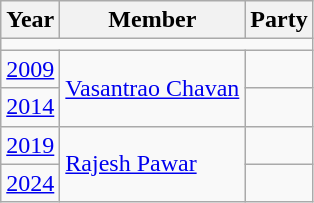<table class="wikitable">
<tr>
<th>Year</th>
<th>Member</th>
<th colspan=2>Party</th>
</tr>
<tr>
<td colspan="4"></td>
</tr>
<tr>
<td><a href='#'>2009</a></td>
<td rowspan="2"><a href='#'>Vasantrao Chavan</a></td>
<td></td>
</tr>
<tr>
<td><a href='#'>2014</a></td>
<td></td>
</tr>
<tr>
<td><a href='#'>2019</a></td>
<td Rowspan=2><a href='#'>Rajesh Pawar</a></td>
<td></td>
</tr>
<tr>
<td><a href='#'>2024</a></td>
</tr>
</table>
